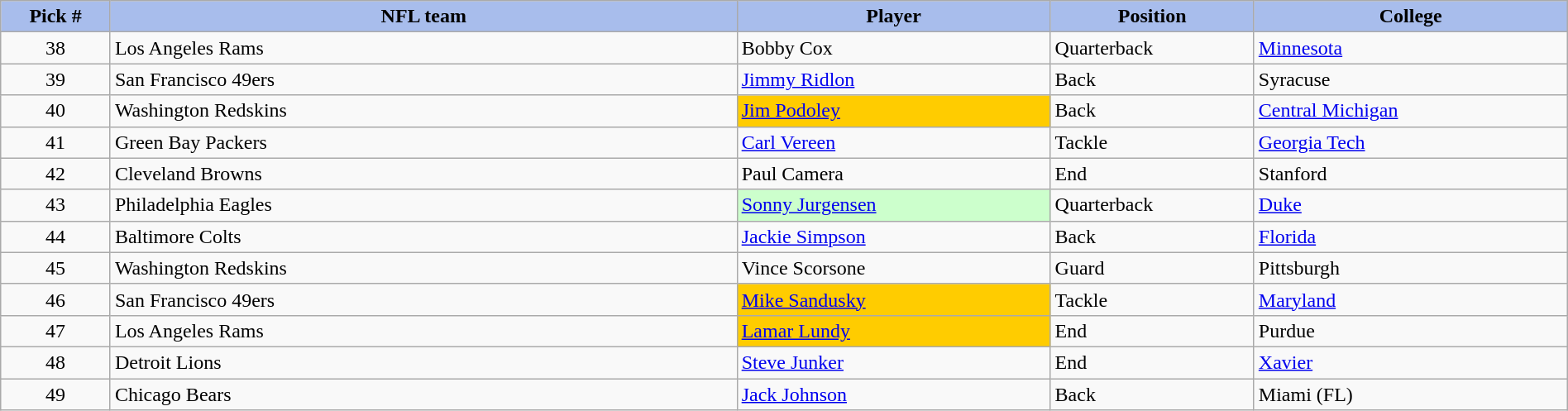<table class="wikitable sortable sortable" style="width: 100%">
<tr>
<th style="background:#A8BDEC;" width=7%>Pick #</th>
<th width=40% style="background:#A8BDEC;">NFL team</th>
<th width=20% style="background:#A8BDEC;">Player</th>
<th width=13% style="background:#A8BDEC;">Position</th>
<th style="background:#A8BDEC;">College</th>
</tr>
<tr>
<td align=center>38</td>
<td>Los Angeles Rams</td>
<td>Bobby Cox</td>
<td>Quarterback</td>
<td><a href='#'>Minnesota</a></td>
</tr>
<tr>
<td align=center>39</td>
<td>San Francisco 49ers</td>
<td><a href='#'>Jimmy Ridlon</a></td>
<td>Back</td>
<td>Syracuse</td>
</tr>
<tr>
<td align=center>40</td>
<td>Washington Redskins</td>
<td bgcolor="#FFCC00"><a href='#'>Jim Podoley</a></td>
<td>Back</td>
<td><a href='#'>Central Michigan</a></td>
</tr>
<tr>
<td align=center>41</td>
<td>Green Bay Packers</td>
<td><a href='#'>Carl Vereen</a></td>
<td>Tackle</td>
<td><a href='#'>Georgia Tech</a></td>
</tr>
<tr>
<td align=center>42</td>
<td>Cleveland Browns</td>
<td>Paul Camera</td>
<td>End</td>
<td>Stanford</td>
</tr>
<tr>
<td align=center>43</td>
<td>Philadelphia Eagles</td>
<td bgcolor="#CCFFCC"><a href='#'>Sonny Jurgensen</a></td>
<td>Quarterback</td>
<td><a href='#'>Duke</a></td>
</tr>
<tr>
<td align=center>44</td>
<td>Baltimore Colts</td>
<td><a href='#'>Jackie Simpson</a></td>
<td>Back</td>
<td><a href='#'>Florida</a></td>
</tr>
<tr>
<td align=center>45</td>
<td>Washington Redskins</td>
<td>Vince Scorsone</td>
<td>Guard</td>
<td>Pittsburgh</td>
</tr>
<tr>
<td align=center>46</td>
<td>San Francisco 49ers</td>
<td bgcolor="#FFCC00"><a href='#'>Mike Sandusky</a></td>
<td>Tackle</td>
<td><a href='#'>Maryland</a></td>
</tr>
<tr>
<td align=center>47</td>
<td>Los Angeles Rams</td>
<td bgcolor="#FFCC00"><a href='#'>Lamar Lundy</a></td>
<td>End</td>
<td>Purdue</td>
</tr>
<tr>
<td align=center>48</td>
<td>Detroit Lions</td>
<td><a href='#'>Steve Junker</a></td>
<td>End</td>
<td><a href='#'>Xavier</a></td>
</tr>
<tr>
<td align=center>49</td>
<td>Chicago Bears</td>
<td><a href='#'>Jack Johnson</a></td>
<td>Back</td>
<td>Miami (FL)</td>
</tr>
</table>
